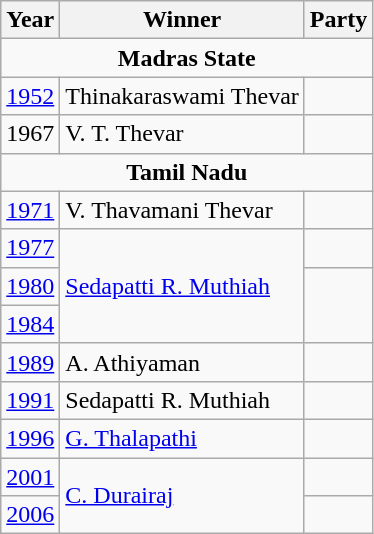<table class="wikitable sortable">
<tr>
<th>Year</th>
<th>Winner</th>
<th colspan="2">Party</th>
</tr>
<tr>
<td style="text-align: center;" colspan="4"><strong>Madras State</strong></td>
</tr>
<tr>
<td><a href='#'>1952</a></td>
<td>Thinakaraswami Thevar</td>
<td></td>
</tr>
<tr>
<td>1967</td>
<td>V. T. Thevar</td>
<td></td>
</tr>
<tr>
<td style="text-align: center;" colspan="4"><strong>Tamil Nadu</strong></td>
</tr>
<tr>
<td><a href='#'>1971</a></td>
<td>V. Thavamani Thevar</td>
<td></td>
</tr>
<tr>
<td><a href='#'>1977</a></td>
<td rowspan=3><a href='#'>Sedapatti R. Muthiah</a></td>
<td></td>
</tr>
<tr>
<td><a href='#'>1980</a></td>
</tr>
<tr>
<td><a href='#'>1984</a></td>
</tr>
<tr>
<td><a href='#'>1989</a></td>
<td>A. Athiyaman</td>
<td></td>
</tr>
<tr>
<td><a href='#'>1991</a></td>
<td>Sedapatti R. Muthiah</td>
<td></td>
</tr>
<tr>
<td><a href='#'>1996</a></td>
<td><a href='#'>G. Thalapathi</a></td>
<td></td>
</tr>
<tr>
<td><a href='#'>2001</a></td>
<td rowspan=2><a href='#'>C. Durairaj</a></td>
<td></td>
</tr>
<tr>
<td><a href='#'>2006</a></td>
</tr>
</table>
